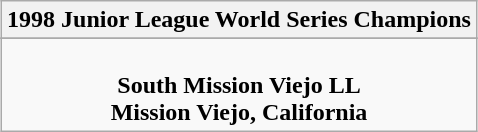<table class="wikitable" style="text-align: center; margin: 0 auto;">
<tr>
<th>1998 Junior League World Series Champions</th>
</tr>
<tr>
</tr>
<tr>
<td><br><strong>South Mission Viejo LL</strong><br><strong>Mission Viejo, California</strong></td>
</tr>
</table>
